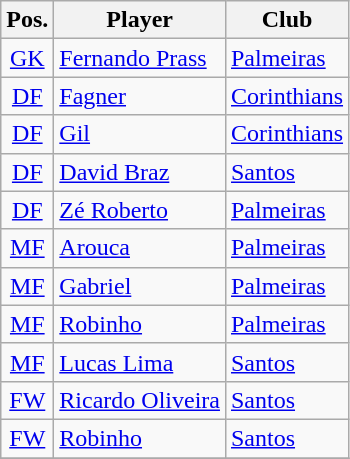<table class="wikitable">
<tr>
<th>Pos.</th>
<th>Player</th>
<th>Club</th>
</tr>
<tr>
<td style="text-align:center;" rowspan=><a href='#'>GK</a></td>
<td> <a href='#'>Fernando Prass</a></td>
<td><a href='#'>Palmeiras</a></td>
</tr>
<tr>
<td style="text-align:center;" rowspan=><a href='#'>DF</a></td>
<td> <a href='#'>Fagner</a></td>
<td><a href='#'>Corinthians</a></td>
</tr>
<tr>
<td style="text-align:center;" rowspan=><a href='#'>DF</a></td>
<td> <a href='#'>Gil</a></td>
<td><a href='#'>Corinthians</a></td>
</tr>
<tr>
<td style="text-align:center;" rowspan=><a href='#'>DF</a></td>
<td> <a href='#'>David Braz</a></td>
<td><a href='#'>Santos</a></td>
</tr>
<tr>
<td style="text-align:center;" rowspan=><a href='#'>DF</a></td>
<td> <a href='#'>Zé Roberto</a></td>
<td><a href='#'>Palmeiras</a></td>
</tr>
<tr>
<td style="text-align:center;" rowspan=><a href='#'>MF</a></td>
<td> <a href='#'>Arouca</a></td>
<td><a href='#'>Palmeiras</a></td>
</tr>
<tr>
<td style="text-align:center;" rowspan=><a href='#'>MF</a></td>
<td> <a href='#'>Gabriel</a></td>
<td><a href='#'>Palmeiras</a></td>
</tr>
<tr>
<td style="text-align:center;" rowspan=><a href='#'>MF</a></td>
<td> <a href='#'>Robinho</a></td>
<td><a href='#'>Palmeiras</a></td>
</tr>
<tr>
<td style="text-align:center;" rowspan=><a href='#'>MF</a></td>
<td> <a href='#'>Lucas Lima</a></td>
<td><a href='#'>Santos</a></td>
</tr>
<tr>
<td style="text-align:center;" rowspan=><a href='#'>FW</a></td>
<td> <a href='#'>Ricardo Oliveira</a></td>
<td><a href='#'>Santos</a></td>
</tr>
<tr>
<td style="text-align:center;" rowspan=><a href='#'>FW</a></td>
<td> <a href='#'>Robinho</a></td>
<td><a href='#'>Santos</a></td>
</tr>
<tr>
</tr>
</table>
